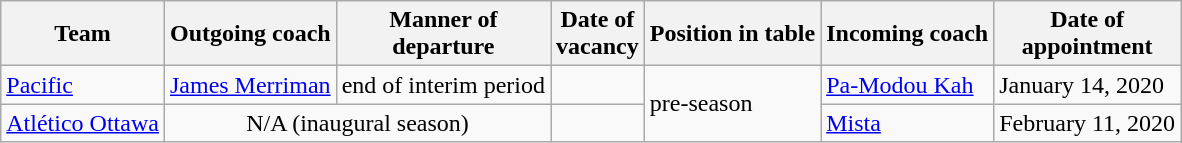<table class="wikitable sortable">
<tr>
<th>Team</th>
<th>Outgoing coach</th>
<th>Manner of <br> departure</th>
<th>Date of <br> vacancy</th>
<th>Position in table</th>
<th>Incoming coach</th>
<th>Date of <br> appointment</th>
</tr>
<tr>
<td><a href='#'>Pacific</a></td>
<td> <a href='#'>James Merriman</a></td>
<td>end of interim period</td>
<td></td>
<td rowspan=2>pre-season</td>
<td> <a href='#'>Pa-Modou Kah</a></td>
<td>January 14, 2020</td>
</tr>
<tr>
<td><a href='#'>Atlético Ottawa</a></td>
<td colspan=2 align=center>N/A (inaugural season)</td>
<td></td>
<td> <a href='#'>Mista</a></td>
<td>February 11, 2020</td>
</tr>
</table>
